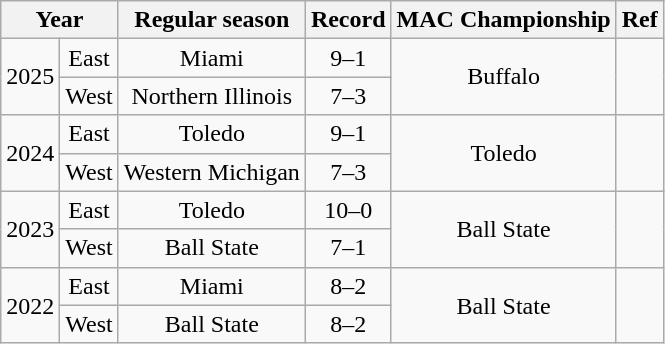<table class="wikitable" style="text-align:center" cellpadding=2 cellspacing=2>
<tr>
<th colspan=2>Year</th>
<th>Regular season</th>
<th>Record</th>
<th>MAC Championship</th>
<th>Ref</th>
</tr>
<tr>
<td rowspan=2>2025</td>
<td>East</td>
<td>Miami</td>
<td>9–1</td>
<td rowspan=2>Buffalo</td>
<td rowspan=2></td>
</tr>
<tr>
<td>West</td>
<td>Northern Illinois</td>
<td>7–3</td>
</tr>
<tr>
<td rowspan=2>2024</td>
<td>East</td>
<td>Toledo</td>
<td>9–1</td>
<td rowspan=2>Toledo</td>
<td rowspan=2></td>
</tr>
<tr>
<td>West</td>
<td>Western Michigan</td>
<td>7–3</td>
</tr>
<tr>
<td rowspan=2>2023</td>
<td>East</td>
<td>Toledo</td>
<td>10–0</td>
<td rowspan=2>Ball State</td>
<td rowspan=2></td>
</tr>
<tr>
<td>West</td>
<td>Ball State</td>
<td>7–1</td>
</tr>
<tr>
<td rowspan=2>2022</td>
<td>East</td>
<td>Miami</td>
<td>8–2</td>
<td rowspan=2>Ball State</td>
<td rowspan=2></td>
</tr>
<tr>
<td>West</td>
<td>Ball State</td>
<td>8–2</td>
</tr>
</table>
